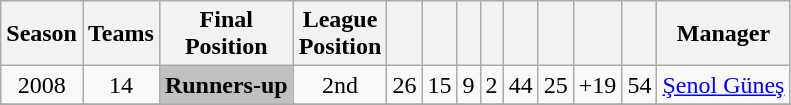<table class="wikitable" style="text-align:center">
<tr>
<th>Season</th>
<th>Teams</th>
<th>Final<br>Position</th>
<th>League<br>Position</th>
<th></th>
<th></th>
<th></th>
<th></th>
<th></th>
<th></th>
<th></th>
<th></th>
<th>Manager</th>
</tr>
<tr>
<td>2008</td>
<td>14</td>
<td bgcolor=silver><strong>Runners-up</strong></td>
<td>2nd</td>
<td>26</td>
<td>15</td>
<td>9</td>
<td>2</td>
<td>44</td>
<td>25</td>
<td align=right>+19</td>
<td>54</td>
<td align=left> <a href='#'>Şenol Güneş</a></td>
</tr>
<tr>
</tr>
</table>
